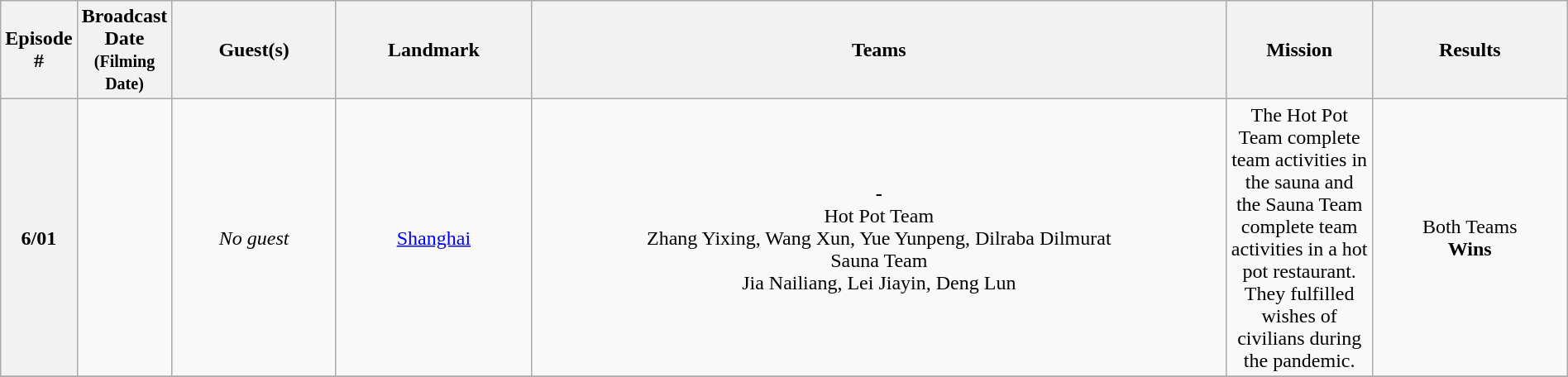<table class="wikitable" style="text-align:center;width:100%">
<tr>
<th style="width:40px;">Episode #</th>
<th style="width:60px;">Broadcast Date <br><small>(Filming Date)</small></th>
<th style="width:125px;">Guest(s)</th>
<th style="width:150px;">Landmark</th>
<th>Teams</th>
<th style="width:110px;">Mission</th>
<th style="width:150px;">Results</th>
</tr>
<tr>
<th>6/01</th>
<td></td>
<td><em>No guest</em></td>
<td><a href='#'>Shanghai</a></td>
<td><strong>-</strong><br> <span>Hot Pot Team</span><br>Zhang Yixing, Wang Xun, Yue Yunpeng, Dilraba Dilmurat<br><span>Sauna Team</span><br>Jia Nailiang, Lei Jiayin, Deng Lun<br></td>
<td>The Hot Pot Team complete team activities in the sauna and the Sauna Team complete team activities in a hot pot restaurant. They fulfilled wishes of civilians during the pandemic.</td>
<td>Both Teams <br><span> <strong>Wins</strong></span></td>
</tr>
<tr>
</tr>
</table>
